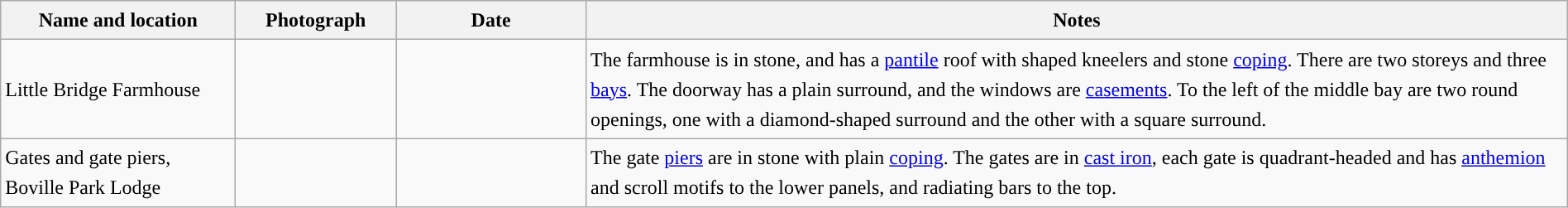<table class="wikitable sortable plainrowheaders" style="width:100%;border:0px;text-align:left;line-height:150%;">
<tr>
<th scope="col"  style="width:150px">Name and location</th>
<th scope="col"  style="width:100px" class="unsortable">Photograph</th>
<th scope="col"  style="width:120px">Date</th>
<th scope="col"  style="width:650px" class="unsortable">Notes</th>
</tr>
<tr>
<td>Little Bridge Farmhouse<br><small></small></td>
<td></td>
<td align="center"></td>
<td>The farmhouse is in stone, and has a <a href='#'>pantile</a> roof with shaped kneelers and stone <a href='#'>coping</a>.  There are two storeys and three <a href='#'>bays</a>.  The doorway has a plain surround, and the windows are <a href='#'>casements</a>.  To the left of the middle bay are two round openings, one with a diamond-shaped surround and the other with a square surround.</td>
</tr>
<tr>
<td>Gates and gate piers,<br>Boville Park Lodge<br><small></small></td>
<td></td>
<td align="center"></td>
<td>The gate <a href='#'>piers</a> are in stone with plain <a href='#'>coping</a>.  The gates are in <a href='#'>cast iron</a>, each gate is quadrant-headed and has <a href='#'>anthemion</a> and scroll motifs to the lower panels, and radiating bars to the top.</td>
</tr>
<tr>
</tr>
</table>
